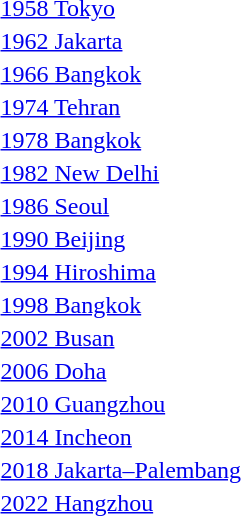<table>
<tr>
<td rowspan=2><a href='#'>1958 Tokyo</a></td>
<td rowspan=2></td>
<td rowspan=2></td>
<td></td>
</tr>
<tr>
<td></td>
</tr>
<tr>
<td><a href='#'>1962 Jakarta</a></td>
<td></td>
<td></td>
<td></td>
</tr>
<tr>
<td rowspan=2><a href='#'>1966 Bangkok</a></td>
<td rowspan=2></td>
<td rowspan=2></td>
<td></td>
</tr>
<tr>
<td></td>
</tr>
<tr>
<td><a href='#'>1974 Tehran</a></td>
<td></td>
<td></td>
<td></td>
</tr>
<tr>
<td rowspan=2><a href='#'>1978 Bangkok</a></td>
<td rowspan=2></td>
<td rowspan=2></td>
<td></td>
</tr>
<tr>
<td></td>
</tr>
<tr>
<td rowspan=2><a href='#'>1982 New Delhi</a></td>
<td rowspan=2></td>
<td rowspan=2></td>
<td></td>
</tr>
<tr>
<td></td>
</tr>
<tr>
<td rowspan=2><a href='#'>1986 Seoul</a></td>
<td rowspan=2></td>
<td rowspan=2></td>
<td></td>
</tr>
<tr>
<td></td>
</tr>
<tr>
<td rowspan=2><a href='#'>1990 Beijing</a></td>
<td rowspan=2></td>
<td rowspan=2></td>
<td></td>
</tr>
<tr>
<td></td>
</tr>
<tr>
<td rowspan=2><a href='#'>1994 Hiroshima</a></td>
<td rowspan=2></td>
<td rowspan=2></td>
<td></td>
</tr>
<tr>
<td></td>
</tr>
<tr>
<td rowspan=2><a href='#'>1998 Bangkok</a></td>
<td rowspan=2></td>
<td rowspan=2></td>
<td></td>
</tr>
<tr>
<td></td>
</tr>
<tr>
<td rowspan=2><a href='#'>2002 Busan</a></td>
<td rowspan=2></td>
<td rowspan=2></td>
<td></td>
</tr>
<tr>
<td></td>
</tr>
<tr>
<td rowspan=2><a href='#'>2006 Doha</a></td>
<td rowspan=2></td>
<td rowspan=2></td>
<td></td>
</tr>
<tr>
<td></td>
</tr>
<tr>
<td rowspan=2><a href='#'>2010 Guangzhou</a></td>
<td rowspan=2></td>
<td rowspan=2></td>
<td></td>
</tr>
<tr>
<td></td>
</tr>
<tr>
<td rowspan=2><a href='#'>2014 Incheon</a></td>
<td rowspan=2></td>
<td rowspan=2></td>
<td></td>
</tr>
<tr>
<td></td>
</tr>
<tr>
<td rowspan=2><a href='#'>2018 Jakarta–Palembang</a></td>
<td rowspan=2></td>
<td rowspan=2></td>
<td></td>
</tr>
<tr>
<td></td>
</tr>
<tr>
<td rowspan=2><a href='#'>2022 Hangzhou</a></td>
<td rowspan=2></td>
<td rowspan=2></td>
<td></td>
</tr>
<tr>
<td></td>
</tr>
</table>
